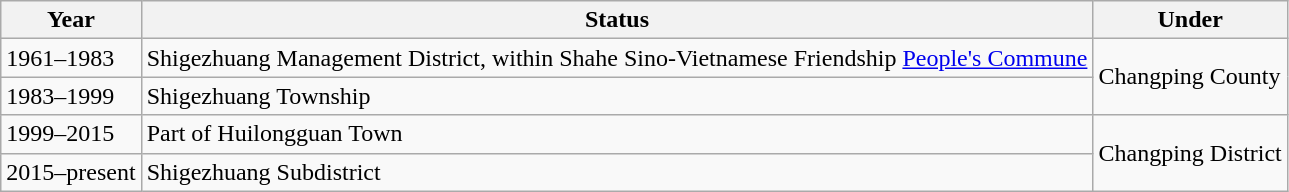<table class="wikitable">
<tr>
<th>Year</th>
<th>Status</th>
<th>Under</th>
</tr>
<tr>
<td>1961–1983</td>
<td>Shigezhuang Management District, within Shahe Sino-Vietnamese Friendship <a href='#'>People's Commune</a></td>
<td rowspan="2">Changping County</td>
</tr>
<tr>
<td>1983–1999</td>
<td>Shigezhuang Township</td>
</tr>
<tr>
<td>1999–2015</td>
<td>Part of Huilongguan Town</td>
<td rowspan="2">Changping District</td>
</tr>
<tr>
<td>2015–present</td>
<td>Shigezhuang Subdistrict</td>
</tr>
</table>
